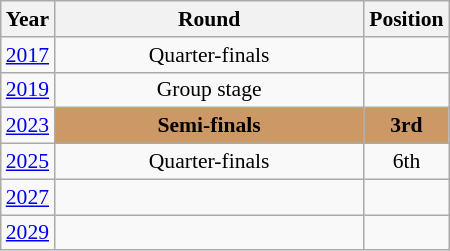<table class="wikitable" style="text-align: center; font-size:90%">
<tr>
<th>Year</th>
<th style="width:200px">Round</th>
<th>Position</th>
</tr>
<tr>
<td><a href='#'>2017</a></td>
<td>Quarter-finals</td>
<td></td>
</tr>
<tr>
<td><a href='#'>2019</a></td>
<td>Group stage</td>
<td></td>
</tr>
<tr>
<td><a href='#'>2023</a></td>
<td bgcolor="cc9966"><strong>Semi-finals</strong></td>
<td bgcolor="cc9966"><strong>3rd</strong></td>
</tr>
<tr>
<td><a href='#'>2025</a></td>
<td>Quarter-finals</td>
<td>6th</td>
</tr>
<tr>
<td><a href='#'>2027</a></td>
<td></td>
<td></td>
</tr>
<tr>
<td><a href='#'>2029</a></td>
<td></td>
<td></td>
</tr>
</table>
